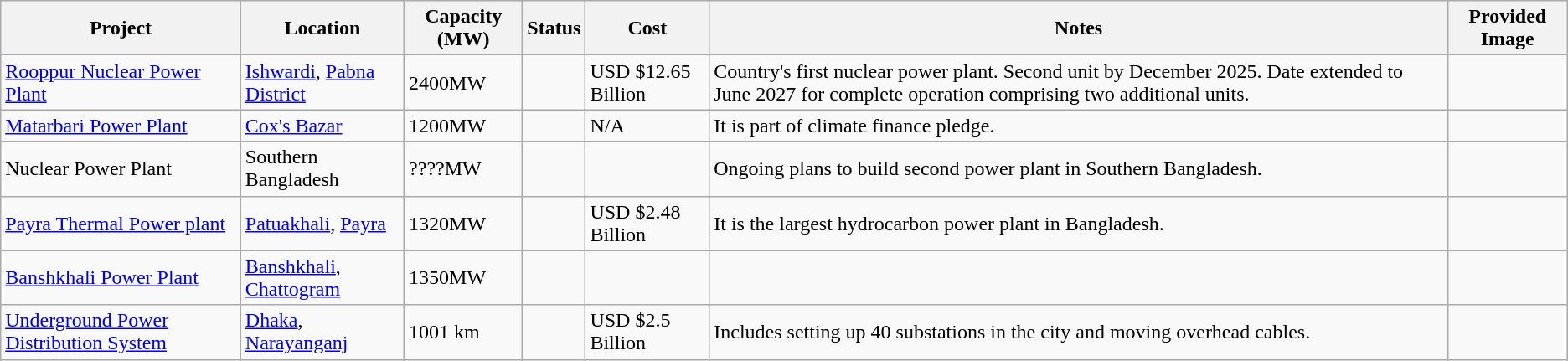<table class="wikitable sortable">
<tr>
<th>Project</th>
<th>Location</th>
<th>Capacity (MW)</th>
<th>Status</th>
<th>Cost</th>
<th>Notes</th>
<th>Provided Image</th>
</tr>
<tr>
<td><a href='#'>Rooppur Nuclear Power Plant</a></td>
<td><a href='#'>Ishwardi</a>, <a href='#'>Pabna District</a></td>
<td>2400MW</td>
<td></td>
<td>USD $12.65 Billion</td>
<td>Country's first nuclear power plant. Second unit by December 2025. Date extended to June 2027 for complete operation comprising two additional units.</td>
<td></td>
</tr>
<tr>
<td><a href='#'>Matarbari Power Plant</a></td>
<td><a href='#'>Cox's Bazar</a></td>
<td>1200MW</td>
<td></td>
<td>N/A</td>
<td>It is part of climate finance pledge.</td>
<td></td>
</tr>
<tr>
<td>Nuclear Power Plant</td>
<td>Southern Bangladesh</td>
<td>????MW</td>
<td></td>
<td></td>
<td>Ongoing plans to build second power plant in Southern Bangladesh.</td>
<td></td>
</tr>
<tr>
<td><a href='#'>Payra Thermal Power plant</a></td>
<td><a href='#'>Patuakhali</a>, <a href='#'>Payra</a></td>
<td>1320MW</td>
<td></td>
<td>USD $2.48 Billion</td>
<td>It is the largest hydrocarbon power plant in Bangladesh.</td>
<td></td>
</tr>
<tr>
<td><a href='#'>Banshkhali Power Plant</a></td>
<td><a href='#'>Banshkhali</a>, <a href='#'>Chattogram</a></td>
<td>1350MW</td>
<td></td>
<td></td>
<td></td>
<td></td>
</tr>
<tr>
<td><a href='#'>Underground Power Distribution System</a></td>
<td><a href='#'>Dhaka</a>, <a href='#'>Narayanganj</a></td>
<td>1001 km</td>
<td></td>
<td>USD $2.5 Billion</td>
<td>Includes setting up 40 substations in the city and moving overhead cables.</td>
<td></td>
</tr>
</table>
